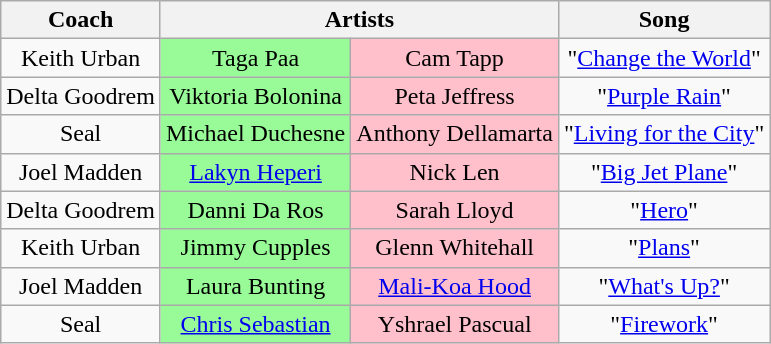<table class="wikitable sortable" style="text-align: center; width: auto;">
<tr>
<th>Coach</th>
<th colspan="2">Artists</th>
<th>Song</th>
</tr>
<tr>
<td>Keith Urban</td>
<td style="background:palegreen">Taga Paa</td>
<td style="background:pink">Cam Tapp</td>
<td>"<a href='#'>Change the World</a>"</td>
</tr>
<tr>
<td>Delta Goodrem</td>
<td style="background:palegreen">Viktoria Bolonina</td>
<td style="background:pink">Peta Jeffress</td>
<td>"<a href='#'>Purple Rain</a>"</td>
</tr>
<tr>
<td>Seal</td>
<td style="background:palegreen">Michael Duchesne</td>
<td style="background:pink">Anthony Dellamarta</td>
<td>"<a href='#'>Living for the City</a>"</td>
</tr>
<tr>
<td>Joel Madden</td>
<td style="background:palegreen"><a href='#'>Lakyn Heperi</a></td>
<td style="background:pink">Nick Len</td>
<td>"<a href='#'>Big Jet Plane</a>"</td>
</tr>
<tr>
<td>Delta Goodrem</td>
<td style="background:palegreen">Danni Da Ros</td>
<td style="background:pink">Sarah Lloyd</td>
<td>"<a href='#'>Hero</a>"</td>
</tr>
<tr>
<td>Keith Urban</td>
<td style="background:palegreen">Jimmy Cupples</td>
<td style="background:pink">Glenn Whitehall</td>
<td>"<a href='#'>Plans</a>"</td>
</tr>
<tr>
<td>Joel Madden</td>
<td style="background:palegreen">Laura Bunting</td>
<td style="background:pink"><a href='#'>Mali-Koa Hood</a></td>
<td>"<a href='#'>What's Up?</a>"</td>
</tr>
<tr>
<td>Seal</td>
<td style="background:palegreen"><a href='#'>Chris Sebastian</a></td>
<td style="background:pink">Yshrael Pascual</td>
<td>"<a href='#'>Firework</a>"</td>
</tr>
</table>
